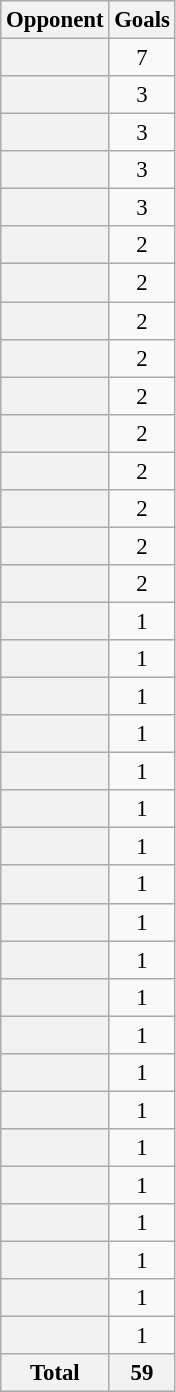<table class="wikitable plainrowheaders sortable" style="text-align:center; font-size:95%">
<tr>
<th scope="col">Opponent</th>
<th scope="col">Goals</th>
</tr>
<tr>
<th scope="row"></th>
<td>7</td>
</tr>
<tr>
<th scope="row"></th>
<td>3</td>
</tr>
<tr>
<th scope="row"></th>
<td>3</td>
</tr>
<tr>
<th scope="row"></th>
<td>3</td>
</tr>
<tr>
<th scope="row"></th>
<td>3</td>
</tr>
<tr>
<th scope="row"></th>
<td>2</td>
</tr>
<tr>
<th scope="row"></th>
<td>2</td>
</tr>
<tr>
<th scope="row"></th>
<td>2</td>
</tr>
<tr>
<th scope="row"></th>
<td>2</td>
</tr>
<tr>
<th scope="row"></th>
<td>2</td>
</tr>
<tr>
<th scope="row"></th>
<td>2</td>
</tr>
<tr>
<th scope="row"></th>
<td>2</td>
</tr>
<tr>
<th scope="row"></th>
<td>2</td>
</tr>
<tr>
<th scope="row"></th>
<td>2</td>
</tr>
<tr>
<th scope="row"></th>
<td>2</td>
</tr>
<tr>
<th scope="row"></th>
<td>1</td>
</tr>
<tr>
<th scope="row"></th>
<td>1</td>
</tr>
<tr>
<th scope="row"></th>
<td>1</td>
</tr>
<tr>
<th scope="row"></th>
<td>1</td>
</tr>
<tr>
<th scope="row"></th>
<td>1</td>
</tr>
<tr>
<th scope="row"></th>
<td>1</td>
</tr>
<tr>
<th scope="row"></th>
<td>1</td>
</tr>
<tr>
<th scope="row"></th>
<td>1</td>
</tr>
<tr>
<th scope="row"></th>
<td>1</td>
</tr>
<tr>
<th scope="row"></th>
<td>1</td>
</tr>
<tr>
<th scope="row"></th>
<td>1</td>
</tr>
<tr>
<th scope="row"></th>
<td>1</td>
</tr>
<tr>
<th scope="row"></th>
<td>1</td>
</tr>
<tr>
<th scope="row"></th>
<td>1</td>
</tr>
<tr>
<th scope="row"></th>
<td>1</td>
</tr>
<tr>
<th scope="row"></th>
<td>1</td>
</tr>
<tr>
<th scope="row"></th>
<td>1</td>
</tr>
<tr>
<th scope="row"></th>
<td>1</td>
</tr>
<tr>
<th scope="row"></th>
<td>1</td>
</tr>
<tr>
<th scope="row"></th>
<td>1</td>
</tr>
<tr>
<th>Total</th>
<th>59</th>
</tr>
</table>
